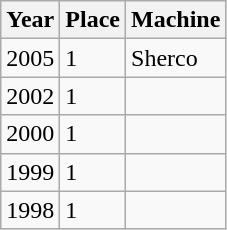<table class="wikitable">
<tr>
<th>Year</th>
<th>Place</th>
<th>Machine</th>
</tr>
<tr>
<td>2005</td>
<td>1</td>
<td>Sherco</td>
</tr>
<tr>
<td>2002</td>
<td>1</td>
<td></td>
</tr>
<tr>
<td>2000</td>
<td>1</td>
<td></td>
</tr>
<tr>
<td>1999</td>
<td>1</td>
<td></td>
</tr>
<tr>
<td>1998</td>
<td>1</td>
<td></td>
</tr>
</table>
